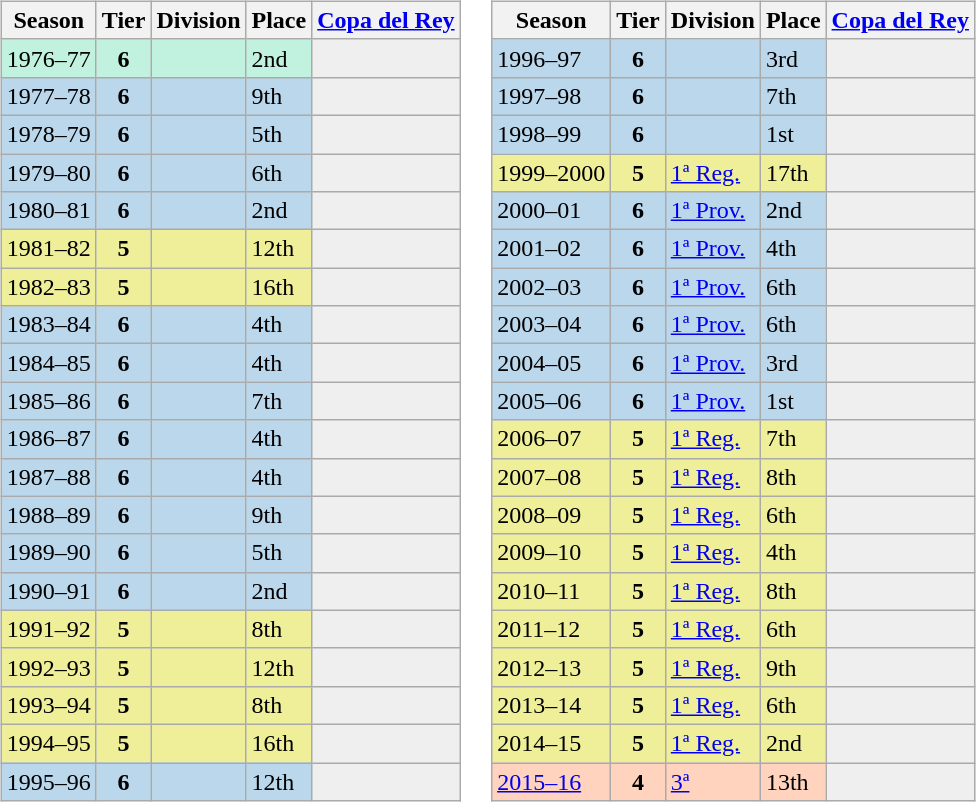<table>
<tr>
<td valign="top" width=0%><br><table class="wikitable">
<tr style="background:#f0f6fa;">
<th>Season</th>
<th>Tier</th>
<th>Division</th>
<th>Place</th>
<th><a href='#'>Copa del Rey</a></th>
</tr>
<tr>
<td style="background:#C0F2DF;">1976–77</td>
<th style="background:#C0F2DF;">6</th>
<td style="background:#C0F2DF;"></td>
<td style="background:#C0F2DF;">2nd</td>
<th style="background:#efefef;"></th>
</tr>
<tr>
<td style="background:#BBD7EC;">1977–78</td>
<th style="background:#BBD7EC;">6</th>
<td style="background:#BBD7EC;"></td>
<td style="background:#BBD7EC;">9th</td>
<th style="background:#EFEFEF;"></th>
</tr>
<tr>
<td style="background:#BBD7EC;">1978–79</td>
<th style="background:#BBD7EC;">6</th>
<td style="background:#BBD7EC;"></td>
<td style="background:#BBD7EC;">5th</td>
<th style="background:#EFEFEF;"></th>
</tr>
<tr>
<td style="background:#BBD7EC;">1979–80</td>
<th style="background:#BBD7EC;">6</th>
<td style="background:#BBD7EC;"></td>
<td style="background:#BBD7EC;">6th</td>
<th style="background:#EFEFEF;"></th>
</tr>
<tr>
<td style="background:#BBD7EC;">1980–81</td>
<th style="background:#BBD7EC;">6</th>
<td style="background:#BBD7EC;"></td>
<td style="background:#BBD7EC;">2nd</td>
<th style="background:#EFEFEF;"></th>
</tr>
<tr>
<td style="background:#EFEF99;">1981–82</td>
<th style="background:#EFEF99;">5</th>
<td style="background:#EFEF99;"></td>
<td style="background:#EFEF99;">12th</td>
<th style="background:#EFEFEF;"></th>
</tr>
<tr>
<td style="background:#EFEF99;">1982–83</td>
<th style="background:#EFEF99;">5</th>
<td style="background:#EFEF99;"></td>
<td style="background:#EFEF99;">16th</td>
<th style="background:#EFEFEF;"></th>
</tr>
<tr>
<td style="background:#BBD7EC;">1983–84</td>
<th style="background:#BBD7EC;">6</th>
<td style="background:#BBD7EC;"></td>
<td style="background:#BBD7EC;">4th</td>
<th style="background:#EFEFEF;"></th>
</tr>
<tr>
<td style="background:#BBD7EC;">1984–85</td>
<th style="background:#BBD7EC;">6</th>
<td style="background:#BBD7EC;"></td>
<td style="background:#BBD7EC;">4th</td>
<th style="background:#EFEFEF;"></th>
</tr>
<tr>
<td style="background:#BBD7EC;">1985–86</td>
<th style="background:#BBD7EC;">6</th>
<td style="background:#BBD7EC;"></td>
<td style="background:#BBD7EC;">7th</td>
<th style="background:#EFEFEF;"></th>
</tr>
<tr>
<td style="background:#BBD7EC;">1986–87</td>
<th style="background:#BBD7EC;">6</th>
<td style="background:#BBD7EC;"></td>
<td style="background:#BBD7EC;">4th</td>
<th style="background:#EFEFEF;"></th>
</tr>
<tr>
<td style="background:#BBD7EC;">1987–88</td>
<th style="background:#BBD7EC;">6</th>
<td style="background:#BBD7EC;"></td>
<td style="background:#BBD7EC;">4th</td>
<th style="background:#EFEFEF;"></th>
</tr>
<tr>
<td style="background:#BBD7EC;">1988–89</td>
<th style="background:#BBD7EC;">6</th>
<td style="background:#BBD7EC;"></td>
<td style="background:#BBD7EC;">9th</td>
<th style="background:#EFEFEF;"></th>
</tr>
<tr>
<td style="background:#BBD7EC;">1989–90</td>
<th style="background:#BBD7EC;">6</th>
<td style="background:#BBD7EC;"></td>
<td style="background:#BBD7EC;">5th</td>
<th style="background:#EFEFEF;"></th>
</tr>
<tr>
<td style="background:#BBD7EC;">1990–91</td>
<th style="background:#BBD7EC;">6</th>
<td style="background:#BBD7EC;"></td>
<td style="background:#BBD7EC;">2nd</td>
<th style="background:#EFEFEF;"></th>
</tr>
<tr>
<td style="background:#EFEF99;">1991–92</td>
<th style="background:#EFEF99;">5</th>
<td style="background:#EFEF99;"></td>
<td style="background:#EFEF99;">8th</td>
<th style="background:#EFEFEF;"></th>
</tr>
<tr>
<td style="background:#EFEF99;">1992–93</td>
<th style="background:#EFEF99;">5</th>
<td style="background:#EFEF99;"></td>
<td style="background:#EFEF99;">12th</td>
<th style="background:#EFEFEF;"></th>
</tr>
<tr>
<td style="background:#EFEF99;">1993–94</td>
<th style="background:#EFEF99;">5</th>
<td style="background:#EFEF99;"></td>
<td style="background:#EFEF99;">8th</td>
<th style="background:#EFEFEF;"></th>
</tr>
<tr>
<td style="background:#EFEF99;">1994–95</td>
<th style="background:#EFEF99;">5</th>
<td style="background:#EFEF99;"></td>
<td style="background:#EFEF99;">16th</td>
<th style="background:#EFEFEF;"></th>
</tr>
<tr>
<td style="background:#BBD7EC;">1995–96</td>
<th style="background:#BBD7EC;">6</th>
<td style="background:#BBD7EC;"></td>
<td style="background:#BBD7EC;">12th</td>
<th style="background:#EFEFEF;"></th>
</tr>
</table>
</td>
<td valign="top" width=0%><br><table class="wikitable">
<tr style="background:#f0f6fa;">
<th>Season</th>
<th>Tier</th>
<th>Division</th>
<th>Place</th>
<th><a href='#'>Copa del Rey</a></th>
</tr>
<tr>
<td style="background:#BBD7EC;">1996–97</td>
<th style="background:#BBD7EC;">6</th>
<td style="background:#BBD7EC;"></td>
<td style="background:#BBD7EC;">3rd</td>
<th style="background:#EFEFEF;"></th>
</tr>
<tr>
<td style="background:#BBD7EC;">1997–98</td>
<th style="background:#BBD7EC;">6</th>
<td style="background:#BBD7EC;"></td>
<td style="background:#BBD7EC;">7th</td>
<th style="background:#EFEFEF;"></th>
</tr>
<tr>
<td style="background:#BBD7EC;">1998–99</td>
<th style="background:#BBD7EC;">6</th>
<td style="background:#BBD7EC;"></td>
<td style="background:#BBD7EC;">1st</td>
<th style="background:#EFEFEF;"></th>
</tr>
<tr>
<td style="background:#EFEF99;">1999–2000</td>
<th style="background:#EFEF99;">5</th>
<td style="background:#EFEF99;"><a href='#'>1ª Reg.</a></td>
<td style="background:#EFEF99;">17th</td>
<th style="background:#EFEFEF;"></th>
</tr>
<tr>
<td style="background:#BBD7EC;">2000–01</td>
<th style="background:#BBD7EC;">6</th>
<td style="background:#BBD7EC;"><a href='#'>1ª Prov.</a></td>
<td style="background:#BBD7EC;">2nd</td>
<th style="background:#EFEFEF;"></th>
</tr>
<tr>
<td style="background:#BBD7EC;">2001–02</td>
<th style="background:#BBD7EC;">6</th>
<td style="background:#BBD7EC;"><a href='#'>1ª Prov.</a></td>
<td style="background:#BBD7EC;">4th</td>
<th style="background:#EFEFEF;"></th>
</tr>
<tr>
<td style="background:#BBD7EC;">2002–03</td>
<th style="background:#BBD7EC;">6</th>
<td style="background:#BBD7EC;"><a href='#'>1ª Prov.</a></td>
<td style="background:#BBD7EC;">6th</td>
<th style="background:#EFEFEF;"></th>
</tr>
<tr>
<td style="background:#BBD7EC;">2003–04</td>
<th style="background:#BBD7EC;">6</th>
<td style="background:#BBD7EC;"><a href='#'>1ª Prov.</a></td>
<td style="background:#BBD7EC;">6th</td>
<th style="background:#EFEFEF;"></th>
</tr>
<tr>
<td style="background:#BBD7EC;">2004–05</td>
<th style="background:#BBD7EC;">6</th>
<td style="background:#BBD7EC;"><a href='#'>1ª Prov.</a></td>
<td style="background:#BBD7EC;">3rd</td>
<th style="background:#EFEFEF;"></th>
</tr>
<tr>
<td style="background:#BBD7EC;">2005–06</td>
<th style="background:#BBD7EC;">6</th>
<td style="background:#BBD7EC;"><a href='#'>1ª Prov.</a></td>
<td style="background:#BBD7EC;">1st</td>
<th style="background:#EFEFEF;"></th>
</tr>
<tr>
<td style="background:#EFEF99;">2006–07</td>
<th style="background:#EFEF99;">5</th>
<td style="background:#EFEF99;"><a href='#'>1ª Reg.</a></td>
<td style="background:#EFEF99;">7th</td>
<th style="background:#EFEFEF;"></th>
</tr>
<tr>
<td style="background:#EFEF99;">2007–08</td>
<th style="background:#EFEF99;">5</th>
<td style="background:#EFEF99;"><a href='#'>1ª Reg.</a></td>
<td style="background:#EFEF99;">8th</td>
<th style="background:#EFEFEF;"></th>
</tr>
<tr>
<td style="background:#EFEF99;">2008–09</td>
<th style="background:#EFEF99;">5</th>
<td style="background:#EFEF99;"><a href='#'>1ª Reg.</a></td>
<td style="background:#EFEF99;">6th</td>
<th style="background:#EFEFEF;"></th>
</tr>
<tr>
<td style="background:#EFEF99;">2009–10</td>
<th style="background:#EFEF99;">5</th>
<td style="background:#EFEF99;"><a href='#'>1ª Reg.</a></td>
<td style="background:#EFEF99;">4th</td>
<th style="background:#EFEFEF;"></th>
</tr>
<tr>
<td style="background:#EFEF99;">2010–11</td>
<th style="background:#EFEF99;">5</th>
<td style="background:#EFEF99;"><a href='#'>1ª Reg.</a></td>
<td style="background:#EFEF99;">8th</td>
<th style="background:#EFEFEF;"></th>
</tr>
<tr>
<td style="background:#EFEF99;">2011–12</td>
<th style="background:#EFEF99;">5</th>
<td style="background:#EFEF99;"><a href='#'>1ª Reg.</a></td>
<td style="background:#EFEF99;">6th</td>
<th style="background:#EFEFEF;"></th>
</tr>
<tr>
<td style="background:#EFEF99;">2012–13</td>
<th style="background:#EFEF99;">5</th>
<td style="background:#EFEF99;"><a href='#'>1ª Reg.</a></td>
<td style="background:#EFEF99;">9th</td>
<th style="background:#EFEFEF;"></th>
</tr>
<tr>
<td style="background:#EFEF99;">2013–14</td>
<th style="background:#EFEF99;">5</th>
<td style="background:#EFEF99;"><a href='#'>1ª Reg.</a></td>
<td style="background:#EFEF99;">6th</td>
<th style="background:#EFEFEF;"></th>
</tr>
<tr>
<td style="background:#EFEF99;">2014–15</td>
<th style="background:#EFEF99;">5</th>
<td style="background:#EFEF99;"><a href='#'>1ª Reg.</a></td>
<td style="background:#EFEF99;">2nd</td>
<th style="background:#EFEFEF;"></th>
</tr>
<tr>
<td style="background:#FFD3BD;"><a href='#'>2015–16</a></td>
<th style="background:#FFD3BD;">4</th>
<td style="background:#FFD3BD;"><a href='#'>3ª</a></td>
<td style="background:#FFD3BD;">13th</td>
<th style="background:#EFEFEF;"></th>
</tr>
</table>
</td>
</tr>
</table>
